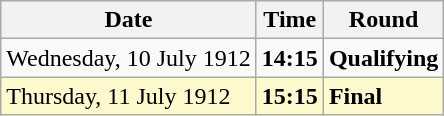<table class="wikitable">
<tr>
<th>Date</th>
<th>Time</th>
<th>Round</th>
</tr>
<tr>
<td>Wednesday, 10 July 1912</td>
<td><strong>14:15</strong></td>
<td><strong>Qualifying</strong></td>
</tr>
<tr style=background:lemonchiffon>
<td>Thursday, 11 July 1912</td>
<td><strong>15:15</strong></td>
<td><strong>Final</strong></td>
</tr>
</table>
